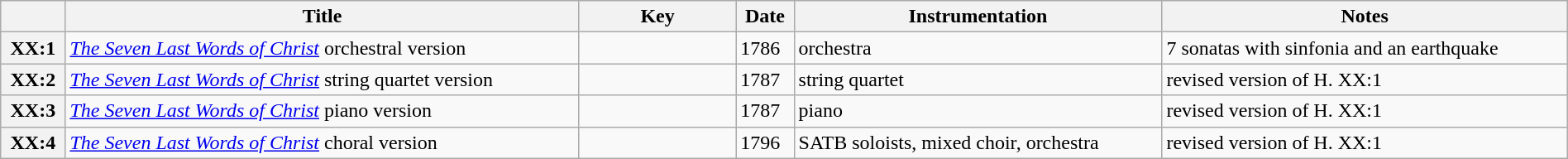<table class="wikitable sortable" style="text-align: left" width=100%>
<tr>
<th scope="col"><a href='#'></a></th>
<th scope="col">Title</th>
<th scope="col" style="width: 10%;">Key</th>
<th scope="col">Date</th>
<th scope="col">Instrumentation</th>
<th scope="col">Notes</th>
</tr>
<tr>
<th scope="row">XX:1</th>
<td><em><a href='#'>The Seven Last Words of Christ</a></em> orchestral version</td>
<td></td>
<td>1786</td>
<td>orchestra</td>
<td>7 sonatas with sinfonia and an earthquake</td>
</tr>
<tr>
<th scope="row">XX:2</th>
<td><em><a href='#'>The Seven Last Words of Christ</a></em> string quartet version</td>
<td></td>
<td>1787</td>
<td>string quartet</td>
<td>revised version of H. XX:1</td>
</tr>
<tr>
<th scope="row">XX:3</th>
<td><em><a href='#'>The Seven Last Words of Christ</a></em> piano version</td>
<td></td>
<td>1787</td>
<td>piano</td>
<td>revised version of H. XX:1</td>
</tr>
<tr>
<th scope="row">XX:4</th>
<td><em><a href='#'>The Seven Last Words of Christ</a></em> choral version</td>
<td></td>
<td>1796</td>
<td>SATB soloists, mixed choir, orchestra</td>
<td>revised version of H. XX:1</td>
</tr>
</table>
